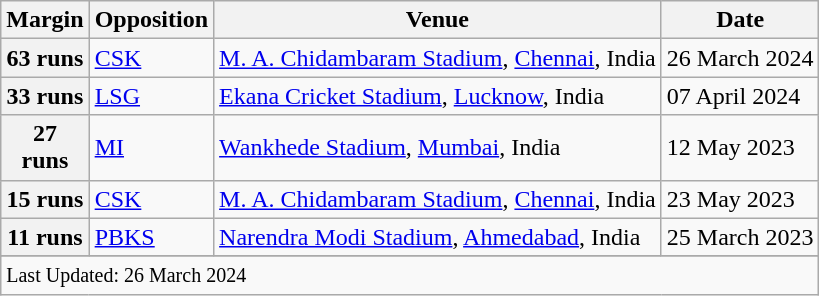<table class="wikitable">
<tr>
<th>Margin</th>
<th>Opposition</th>
<th>Venue</th>
<th>Date</th>
</tr>
<tr>
<th scope=row style=text-align:center;>63 runs</th>
<td><a href='#'>CSK</a></td>
<td><a href='#'>M. A. Chidambaram Stadium</a>, <a href='#'>Chennai</a>, India</td>
<td>26 March 2024</td>
</tr>
<tr>
<th scope=row style=text-align:center;>33 runs</th>
<td><a href='#'>LSG</a></td>
<td><a href='#'>Ekana Cricket Stadium</a>, <a href='#'>Lucknow</a>, India</td>
<td>07 April 2024</td>
</tr>
<tr>
<th scope=row style=text-align:center;>27<br>runs</th>
<td><a href='#'>MI</a></td>
<td><a href='#'>Wankhede Stadium</a>, <a href='#'>Mumbai</a>, India</td>
<td>12 May 2023</td>
</tr>
<tr>
<th scope="row" style="text-align:center;">15 runs</th>
<td><a href='#'>CSK</a></td>
<td><a href='#'>M. A. Chidambaram Stadium</a>, <a href='#'>Chennai</a>, India</td>
<td>23 May 2023</td>
</tr>
<tr>
<th scope="row" style="text-align:center;">11 runs</th>
<td><a href='#'>PBKS</a></td>
<td><a href='#'>Narendra Modi Stadium</a>, <a href='#'>Ahmedabad</a>, India</td>
<td>25 March 2023</td>
</tr>
<tr>
</tr>
<tr class=sortbottom>
<td colspan=4><small>Last Updated: 26 March 2024</small></td>
</tr>
</table>
